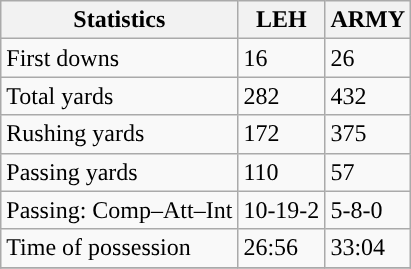<table class="wikitable" style="float: left;">
<tr>
<th>Statistics</th>
<th>LEH</th>
<th>ARMY</th>
</tr>
<tr>
<td>First downs</td>
<td>16</td>
<td>26</td>
</tr>
<tr>
<td>Total yards</td>
<td>282</td>
<td>432</td>
</tr>
<tr>
<td>Rushing yards</td>
<td>172</td>
<td>375</td>
</tr>
<tr>
<td>Passing yards</td>
<td>110</td>
<td>57</td>
</tr>
<tr>
<td>Passing: Comp–Att–Int</td>
<td>10-19-2</td>
<td>5-8-0</td>
</tr>
<tr>
<td>Time of possession</td>
<td>26:56</td>
<td>33:04</td>
</tr>
<tr>
</tr>
</table>
